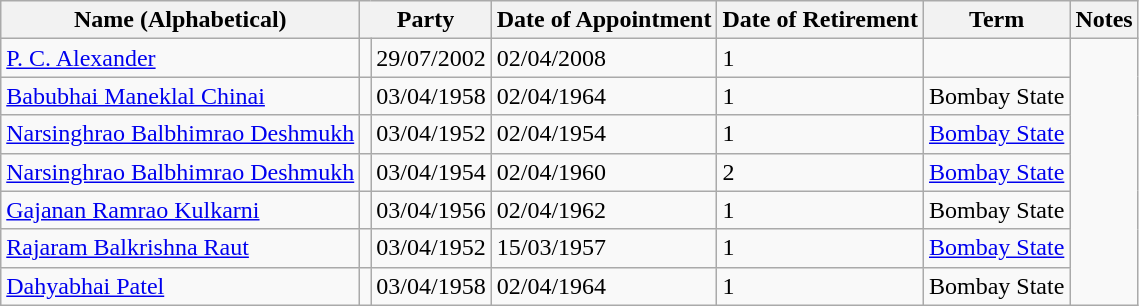<table class="wikitable sortable">
<tr>
<th>Name (Alphabetical)</th>
<th colspan=2>Party</th>
<th>Date of Appointment</th>
<th>Date of Retirement</th>
<th>Term</th>
<th>Notes</th>
</tr>
<tr>
<td><a href='#'>P. C. Alexander</a></td>
<td></td>
<td>29/07/2002</td>
<td>02/04/2008</td>
<td>1</td>
<td></td>
</tr>
<tr>
<td><a href='#'>Babubhai Maneklal Chinai</a></td>
<td></td>
<td>03/04/1958</td>
<td>02/04/1964</td>
<td>1</td>
<td>Bombay State</td>
</tr>
<tr>
<td><a href='#'>Narsinghrao Balbhimrao Deshmukh</a></td>
<td></td>
<td>03/04/1952</td>
<td>02/04/1954</td>
<td>1</td>
<td><a href='#'>Bombay State</a></td>
</tr>
<tr>
<td><a href='#'>Narsinghrao Balbhimrao Deshmukh</a></td>
<td></td>
<td>03/04/1954</td>
<td>02/04/1960</td>
<td>2</td>
<td><a href='#'>Bombay State</a></td>
</tr>
<tr>
<td><a href='#'>Gajanan Ramrao Kulkarni</a></td>
<td></td>
<td>03/04/1956</td>
<td>02/04/1962</td>
<td>1</td>
<td>Bombay State</td>
</tr>
<tr>
<td><a href='#'>Rajaram Balkrishna Raut</a></td>
<td></td>
<td>03/04/1952</td>
<td>15/03/1957</td>
<td>1</td>
<td><a href='#'>Bombay State</a></td>
</tr>
<tr>
<td><a href='#'>Dahyabhai Patel</a></td>
<td></td>
<td>03/04/1958</td>
<td>02/04/1964</td>
<td>1</td>
<td>Bombay State</td>
</tr>
</table>
